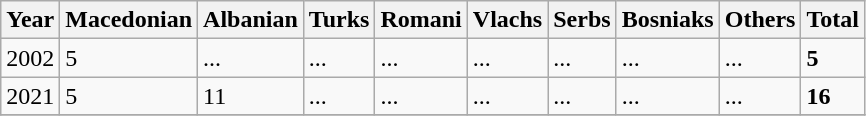<table class="wikitable">
<tr>
<th>Year</th>
<th>Macedonian</th>
<th>Albanian</th>
<th>Turks</th>
<th>Romani</th>
<th>Vlachs</th>
<th>Serbs</th>
<th>Bosniaks</th>
<th><abbr>Others</abbr></th>
<th>Total</th>
</tr>
<tr>
<td>2002</td>
<td>5</td>
<td>...</td>
<td>...</td>
<td>...</td>
<td>...</td>
<td>...</td>
<td>...</td>
<td>...</td>
<td><strong>5</strong></td>
</tr>
<tr>
<td>2021</td>
<td>5</td>
<td>11</td>
<td>...</td>
<td>...</td>
<td>...</td>
<td>...</td>
<td>...</td>
<td>...</td>
<td><strong>16</strong></td>
</tr>
<tr>
</tr>
</table>
